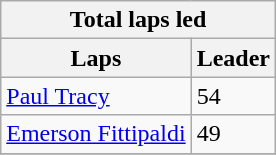<table class="wikitable">
<tr>
<th colspan=2>Total laps led</th>
</tr>
<tr>
<th>Laps</th>
<th>Leader</th>
</tr>
<tr>
<td><a href='#'>Paul Tracy</a></td>
<td>54</td>
</tr>
<tr>
<td><a href='#'>Emerson Fittipaldi</a></td>
<td>49</td>
</tr>
<tr>
</tr>
</table>
